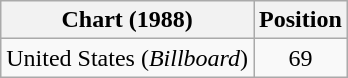<table class="wikitable sortable">
<tr>
<th align="left">Chart (1988)</th>
<th align="center">Position</th>
</tr>
<tr>
<td>United States (<em>Billboard</em>)</td>
<td style="text-align:center;">69</td>
</tr>
</table>
